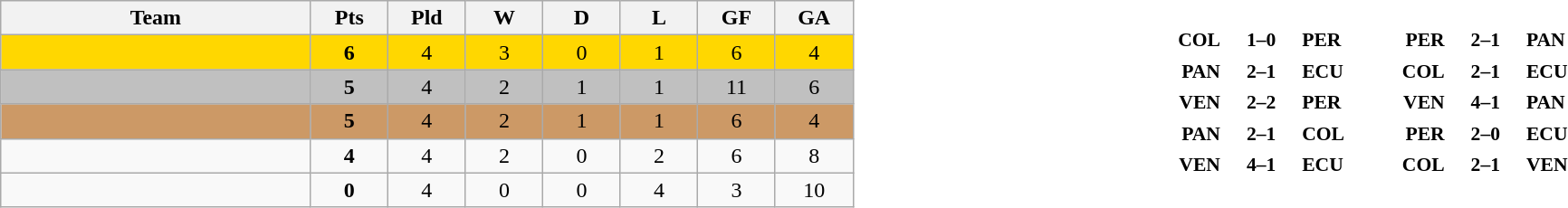<table cellpadding="0" cellspacing="0" width="100%">
<tr>
<td width="60%"><br><table class="wikitable" style="text-align: center;">
<tr>
<th width="20%">Team</th>
<th width="5%">Pts</th>
<th width="5%">Pld</th>
<th width="5%">W</th>
<th width="5%">D</th>
<th width="5%">L</th>
<th width="5%">GF</th>
<th width="5%">GA</th>
</tr>
<tr bgcolor="gold">
<td align="left"></td>
<td><strong>6</strong></td>
<td>4</td>
<td>3</td>
<td>0</td>
<td>1</td>
<td>6</td>
<td>4</td>
</tr>
<tr bgcolor="silver">
<td align="left"></td>
<td><strong>5</strong></td>
<td>4</td>
<td>2</td>
<td>1</td>
<td>1</td>
<td>11</td>
<td>6</td>
</tr>
<tr bgcolor="CC9966">
<td align="left"></td>
<td><strong>5</strong></td>
<td>4</td>
<td>2</td>
<td>1</td>
<td>1</td>
<td>6</td>
<td>4</td>
</tr>
<tr>
<td align="left"></td>
<td><strong>4</strong></td>
<td>4</td>
<td>2</td>
<td>0</td>
<td>2</td>
<td>6</td>
<td>8</td>
</tr>
<tr>
<td align="left"></td>
<td><strong>0</strong></td>
<td>4</td>
<td>0</td>
<td>0</td>
<td>4</td>
<td>3</td>
<td>10</td>
</tr>
</table>
</td>
<td width="40%"><br><table cellpadding="2" style="font-size:90%; margin: 0 auto;">
<tr>
<td width="20%" align="right"><strong>COL</strong></td>
<td align="center"><strong>1–0</strong></td>
<td><strong>PER</strong></td>
<td width="10%" align="right"><strong>PER</strong></td>
<td align="center"><strong>2–1</strong></td>
<td><strong>PAN</strong></td>
</tr>
<tr>
<td width="20%" align="right"><strong>PAN</strong></td>
<td align="center"><strong>2–1</strong></td>
<td><strong>ECU</strong></td>
<td width="10%" align="right"><strong>COL</strong></td>
<td align="center"><strong>2–1</strong></td>
<td><strong>ECU</strong></td>
</tr>
<tr>
<td width="20%" align="right"><strong>VEN</strong></td>
<td align="center"><strong>2–2</strong></td>
<td><strong>PER</strong></td>
<td width="10%" align="right"><strong>VEN</strong></td>
<td align="center"><strong>4–1</strong></td>
<td><strong>PAN</strong></td>
</tr>
<tr>
<td width="20%" align="right"><strong>PAN</strong></td>
<td align="center"><strong>2–1</strong></td>
<td><strong>COL</strong></td>
<td width="10%" align="right"><strong>PER</strong></td>
<td align="center"><strong>2–0</strong></td>
<td><strong>ECU</strong></td>
</tr>
<tr>
<td width="20%" align="right"><strong>VEN</strong></td>
<td align="center"><strong>4–1</strong></td>
<td><strong>ECU</strong></td>
<td width="10%" align="right"><strong>COL</strong></td>
<td align="center"><strong>2–1</strong></td>
<td><strong>VEN</strong></td>
</tr>
<tr>
</tr>
</table>
</td>
</tr>
</table>
